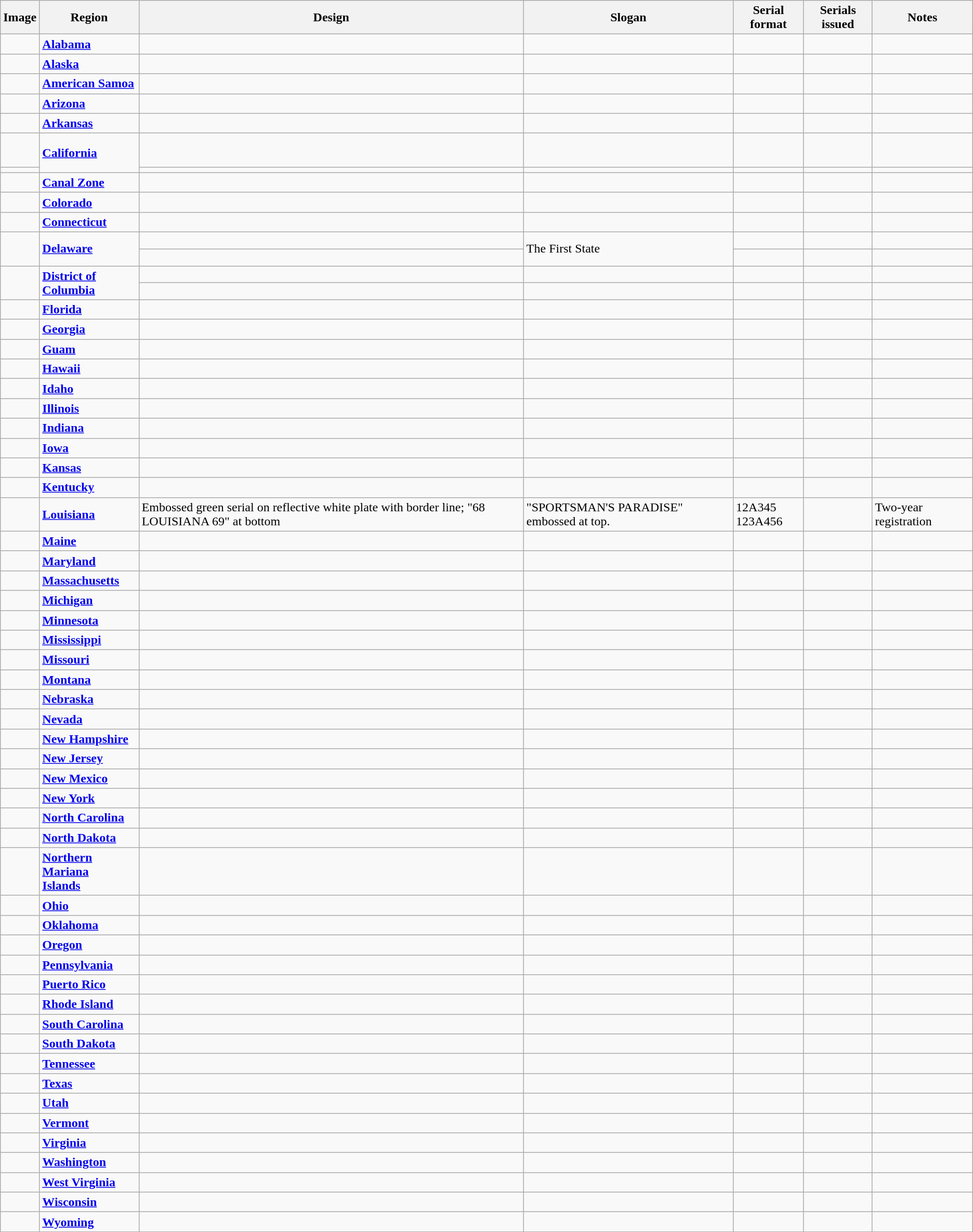<table class="wikitable">
<tr>
<th>Image</th>
<th>Region</th>
<th>Design</th>
<th>Slogan</th>
<th>Serial format</th>
<th>Serials issued</th>
<th>Notes</th>
</tr>
<tr>
<td></td>
<td><strong><a href='#'>Alabama</a></strong></td>
<td></td>
<td></td>
<td></td>
<td></td>
<td></td>
</tr>
<tr>
<td></td>
<td><strong><a href='#'>Alaska</a></strong></td>
<td></td>
<td></td>
<td></td>
<td></td>
<td></td>
</tr>
<tr>
<td></td>
<td><strong><a href='#'>American Samoa</a></strong></td>
<td></td>
<td></td>
<td></td>
<td></td>
<td></td>
</tr>
<tr>
<td></td>
<td><strong><a href='#'>Arizona</a></strong></td>
<td></td>
<td></td>
<td></td>
<td></td>
<td></td>
</tr>
<tr>
<td></td>
<td><strong><a href='#'>Arkansas</a></strong></td>
<td></td>
<td></td>
<td></td>
<td></td>
<td></td>
</tr>
<tr>
<td><br><br></td>
<td rowspan=2><strong><a href='#'>California</a></strong></td>
<td></td>
<td></td>
<td></td>
<td></td>
<td></td>
</tr>
<tr>
<td></td>
<td></td>
<td></td>
<td></td>
<td></td>
<td></td>
</tr>
<tr>
<td></td>
<td><strong><a href='#'>Canal Zone</a></strong></td>
<td></td>
<td></td>
<td></td>
<td></td>
<td></td>
</tr>
<tr>
<td></td>
<td><strong><a href='#'>Colorado</a></strong></td>
<td></td>
<td></td>
<td></td>
<td></td>
<td></td>
</tr>
<tr>
<td></td>
<td><strong><a href='#'>Connecticut</a></strong></td>
<td></td>
<td></td>
<td></td>
<td></td>
<td></td>
</tr>
<tr>
<td rowspan="2"><br><br></td>
<td rowspan="2"><strong><a href='#'>Delaware</a></strong></td>
<td></td>
<td rowspan="2">The First State</td>
<td></td>
<td></td>
<td></td>
</tr>
<tr>
<td></td>
<td></td>
<td></td>
<td></td>
</tr>
<tr>
<td rowspan="2"><br><br></td>
<td rowspan="2"><strong><a href='#'>District of<br>Columbia</a></strong></td>
<td></td>
<td></td>
<td></td>
<td></td>
<td></td>
</tr>
<tr>
<td></td>
<td></td>
<td></td>
<td></td>
<td></td>
</tr>
<tr>
<td></td>
<td><strong><a href='#'>Florida</a></strong></td>
<td></td>
<td></td>
<td></td>
<td></td>
<td></td>
</tr>
<tr>
<td></td>
<td><strong><a href='#'>Georgia</a></strong></td>
<td></td>
<td></td>
<td></td>
<td></td>
<td></td>
</tr>
<tr>
<td></td>
<td><strong><a href='#'>Guam</a></strong></td>
<td></td>
<td></td>
<td></td>
<td></td>
<td></td>
</tr>
<tr>
<td></td>
<td><strong><a href='#'>Hawaii</a></strong></td>
<td></td>
<td></td>
<td></td>
<td></td>
<td></td>
</tr>
<tr>
<td></td>
<td><strong><a href='#'>Idaho</a></strong></td>
<td></td>
<td></td>
<td></td>
<td></td>
<td></td>
</tr>
<tr>
<td></td>
<td><strong><a href='#'>Illinois</a></strong></td>
<td></td>
<td></td>
<td></td>
<td></td>
<td></td>
</tr>
<tr>
<td></td>
<td><strong><a href='#'>Indiana</a></strong></td>
<td></td>
<td></td>
<td></td>
<td></td>
<td></td>
</tr>
<tr>
<td></td>
<td><strong><a href='#'>Iowa</a></strong></td>
<td></td>
<td></td>
<td></td>
<td></td>
<td></td>
</tr>
<tr>
<td></td>
<td><strong><a href='#'>Kansas</a></strong></td>
<td></td>
<td></td>
<td></td>
<td></td>
<td></td>
</tr>
<tr>
<td></td>
<td><strong><a href='#'>Kentucky</a></strong></td>
<td></td>
<td></td>
<td></td>
<td></td>
<td></td>
</tr>
<tr>
<td></td>
<td><strong><a href='#'>Louisiana</a></strong></td>
<td>Embossed green serial on reflective white plate with border line; "68 LOUISIANA 69" at bottom</td>
<td>"SPORTSMAN'S PARADISE" embossed at top.</td>
<td>12A345<br>123A456</td>
<td></td>
<td>Two-year registration</td>
</tr>
<tr>
<td></td>
<td><strong><a href='#'>Maine</a></strong></td>
<td></td>
<td></td>
<td></td>
<td></td>
<td></td>
</tr>
<tr>
<td></td>
<td><strong><a href='#'>Maryland</a></strong></td>
<td></td>
<td></td>
<td></td>
<td></td>
<td></td>
</tr>
<tr>
<td></td>
<td><strong><a href='#'>Massachusetts</a></strong></td>
<td></td>
<td></td>
<td></td>
<td></td>
<td></td>
</tr>
<tr>
<td></td>
<td><strong><a href='#'>Michigan</a></strong></td>
<td></td>
<td></td>
<td></td>
<td></td>
<td></td>
</tr>
<tr>
<td></td>
<td><strong><a href='#'>Minnesota</a></strong></td>
<td></td>
<td></td>
<td></td>
<td></td>
<td></td>
</tr>
<tr>
<td></td>
<td><strong><a href='#'>Mississippi</a></strong></td>
<td></td>
<td></td>
<td></td>
<td></td>
<td></td>
</tr>
<tr>
<td></td>
<td><strong><a href='#'>Missouri</a></strong></td>
<td></td>
<td></td>
<td></td>
<td></td>
<td></td>
</tr>
<tr>
<td></td>
<td><strong><a href='#'>Montana</a></strong></td>
<td></td>
<td></td>
<td></td>
<td></td>
<td></td>
</tr>
<tr>
<td></td>
<td><strong><a href='#'>Nebraska</a></strong></td>
<td></td>
<td></td>
<td></td>
<td></td>
<td></td>
</tr>
<tr>
<td></td>
<td><strong><a href='#'>Nevada</a></strong></td>
<td></td>
<td></td>
<td></td>
<td></td>
<td></td>
</tr>
<tr>
<td></td>
<td><strong><a href='#'>New Hampshire</a></strong></td>
<td></td>
<td></td>
<td></td>
<td></td>
<td></td>
</tr>
<tr>
<td></td>
<td><strong><a href='#'>New Jersey</a></strong></td>
<td></td>
<td></td>
<td></td>
<td></td>
<td></td>
</tr>
<tr>
<td></td>
<td><strong><a href='#'>New Mexico</a></strong></td>
<td></td>
<td></td>
<td></td>
<td></td>
<td></td>
</tr>
<tr>
<td></td>
<td><strong><a href='#'>New York</a></strong></td>
<td></td>
<td></td>
<td></td>
<td></td>
<td></td>
</tr>
<tr>
<td></td>
<td><strong><a href='#'>North Carolina</a></strong></td>
<td></td>
<td></td>
<td></td>
<td></td>
<td></td>
</tr>
<tr>
<td></td>
<td><strong><a href='#'>North Dakota</a></strong></td>
<td></td>
<td></td>
<td></td>
<td></td>
<td></td>
</tr>
<tr>
<td></td>
<td><strong><a href='#'>Northern Mariana<br> Islands</a></strong></td>
<td></td>
<td></td>
<td></td>
<td></td>
<td></td>
</tr>
<tr>
<td></td>
<td><strong><a href='#'>Ohio</a></strong></td>
<td></td>
<td></td>
<td></td>
<td></td>
<td></td>
</tr>
<tr>
<td></td>
<td><strong><a href='#'>Oklahoma</a></strong></td>
<td></td>
<td></td>
<td></td>
<td></td>
<td></td>
</tr>
<tr>
<td></td>
<td><strong><a href='#'>Oregon</a></strong></td>
<td></td>
<td></td>
<td></td>
<td></td>
<td></td>
</tr>
<tr>
<td></td>
<td><strong><a href='#'>Pennsylvania</a></strong></td>
<td></td>
<td></td>
<td></td>
<td></td>
<td></td>
</tr>
<tr>
<td></td>
<td><strong><a href='#'>Puerto Rico</a></strong></td>
<td></td>
<td></td>
<td></td>
<td></td>
<td></td>
</tr>
<tr>
<td></td>
<td><strong><a href='#'>Rhode Island</a></strong></td>
<td></td>
<td></td>
<td></td>
<td></td>
<td></td>
</tr>
<tr>
<td></td>
<td><strong><a href='#'>South Carolina</a></strong></td>
<td></td>
<td></td>
<td></td>
<td></td>
<td></td>
</tr>
<tr>
<td></td>
<td><strong><a href='#'>South Dakota</a></strong></td>
<td></td>
<td></td>
<td></td>
<td></td>
<td></td>
</tr>
<tr>
<td></td>
<td><strong><a href='#'>Tennessee</a></strong></td>
<td></td>
<td></td>
<td></td>
<td></td>
<td></td>
</tr>
<tr>
<td></td>
<td><strong><a href='#'>Texas</a></strong></td>
<td></td>
<td></td>
<td></td>
<td></td>
<td></td>
</tr>
<tr>
<td></td>
<td><strong><a href='#'>Utah</a></strong></td>
<td></td>
<td></td>
<td></td>
<td></td>
<td></td>
</tr>
<tr>
<td></td>
<td><strong><a href='#'>Vermont</a></strong></td>
<td></td>
<td></td>
<td></td>
<td></td>
<td></td>
</tr>
<tr>
<td></td>
<td><strong><a href='#'>Virginia</a></strong></td>
<td></td>
<td></td>
<td></td>
<td></td>
<td></td>
</tr>
<tr>
<td></td>
<td><strong><a href='#'>Washington</a></strong></td>
<td></td>
<td></td>
<td></td>
<td></td>
<td></td>
</tr>
<tr>
<td></td>
<td><strong><a href='#'>West Virginia</a></strong></td>
<td></td>
<td></td>
<td></td>
<td></td>
<td></td>
</tr>
<tr>
<td></td>
<td><strong><a href='#'>Wisconsin</a></strong></td>
<td></td>
<td></td>
<td></td>
<td></td>
<td></td>
</tr>
<tr>
<td></td>
<td><strong><a href='#'>Wyoming</a></strong></td>
<td></td>
<td></td>
<td></td>
<td></td>
<td></td>
</tr>
</table>
